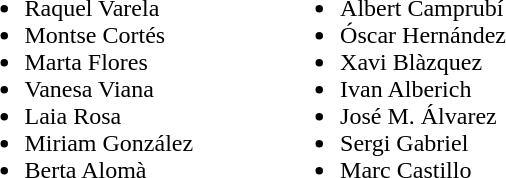<table>
<tr>
<td valign="top"><br><ul><li>Raquel Varela </li><li>Montse Cortés </li><li>Marta Flores </li><li>Vanesa Viana </li><li>Laia Rosa </li><li>Miriam González </li><li>Berta Alomà </li></ul></td>
<td width="50"> </td>
<td valign="top"><br><ul><li>Albert Camprubí </li><li>Óscar Hernández </li><li>Xavi Blàzquez </li><li>Ivan Alberich </li><li>José M. Álvarez </li><li>Sergi Gabriel </li><li>Marc Castillo </li></ul></td>
</tr>
</table>
